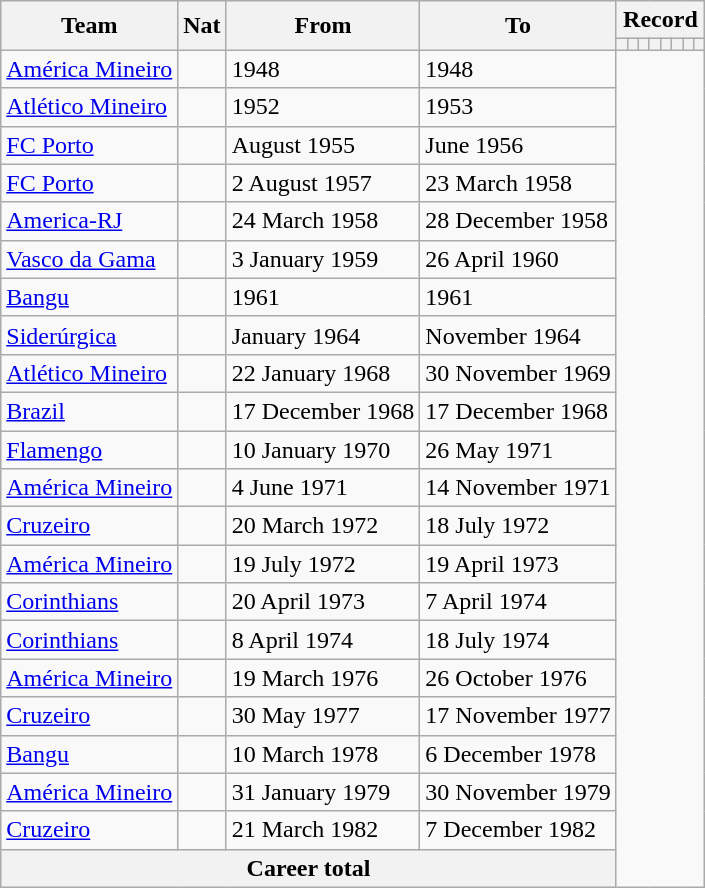<table class="wikitable" style="text-align: center">
<tr>
<th rowspan=2>Team</th>
<th rowspan=2>Nat</th>
<th rowspan=2>From</th>
<th rowspan=2>To</th>
<th colspan="8">Record</th>
</tr>
<tr>
<th></th>
<th></th>
<th></th>
<th></th>
<th></th>
<th></th>
<th></th>
<th></th>
</tr>
<tr>
<td align=left><a href='#'>América Mineiro</a></td>
<td></td>
<td align=left>1948</td>
<td align=left>1948<br></td>
</tr>
<tr>
<td align=left><a href='#'>Atlético Mineiro</a></td>
<td></td>
<td align=left>1952</td>
<td align=left>1953<br></td>
</tr>
<tr>
<td align=left><a href='#'>FC Porto</a></td>
<td></td>
<td align=left>August 1955</td>
<td align=left>June 1956<br></td>
</tr>
<tr>
<td align=left><a href='#'>FC Porto</a></td>
<td></td>
<td align=left>2 August 1957</td>
<td align=left>23 March 1958<br></td>
</tr>
<tr>
<td align=left><a href='#'>America-RJ</a></td>
<td></td>
<td align=left>24 March 1958</td>
<td align=left>28 December 1958<br></td>
</tr>
<tr>
<td align=left><a href='#'>Vasco da Gama</a></td>
<td></td>
<td align=left>3 January 1959</td>
<td align=left>26 April 1960<br></td>
</tr>
<tr>
<td align=left><a href='#'>Bangu</a></td>
<td></td>
<td align=left>1961</td>
<td align=left>1961<br></td>
</tr>
<tr>
<td align=left><a href='#'>Siderúrgica</a></td>
<td></td>
<td align=left>January 1964</td>
<td align=left>November 1964<br></td>
</tr>
<tr>
<td align=left><a href='#'>Atlético Mineiro</a></td>
<td></td>
<td align=left>22 January 1968</td>
<td align=left>30 November 1969<br></td>
</tr>
<tr>
<td align=left><a href='#'>Brazil</a></td>
<td></td>
<td align=left>17 December 1968</td>
<td align=left>17 December 1968<br></td>
</tr>
<tr>
<td align=left><a href='#'>Flamengo</a></td>
<td></td>
<td align=left>10 January 1970</td>
<td align=left>26 May 1971<br></td>
</tr>
<tr>
<td align=left><a href='#'>América Mineiro</a></td>
<td></td>
<td align=left>4 June 1971</td>
<td align=left>14 November 1971<br></td>
</tr>
<tr>
<td align=left><a href='#'>Cruzeiro</a></td>
<td></td>
<td align=left>20 March 1972</td>
<td align=left>18 July 1972<br></td>
</tr>
<tr>
<td align=left><a href='#'>América Mineiro</a></td>
<td></td>
<td align=left>19 July 1972</td>
<td align=left>19 April 1973<br></td>
</tr>
<tr>
<td align=left><a href='#'>Corinthians</a></td>
<td></td>
<td align=left>20 April 1973</td>
<td align=left>7 April 1974<br></td>
</tr>
<tr>
<td align=left><a href='#'>Corinthians</a></td>
<td></td>
<td align=left>8 April 1974</td>
<td align=left>18 July 1974<br></td>
</tr>
<tr>
<td align=left><a href='#'>América Mineiro</a></td>
<td></td>
<td align=left>19 March 1976</td>
<td align=left>26 October 1976<br></td>
</tr>
<tr>
<td align=left><a href='#'>Cruzeiro</a></td>
<td></td>
<td align=left>30 May 1977</td>
<td align=left>17 November 1977<br></td>
</tr>
<tr>
<td align=left><a href='#'>Bangu</a></td>
<td></td>
<td align=left>10 March 1978</td>
<td align=left>6 December 1978<br></td>
</tr>
<tr>
<td align=left><a href='#'>América Mineiro</a></td>
<td></td>
<td align=left>31 January 1979</td>
<td align=left>30 November 1979<br></td>
</tr>
<tr>
<td align=left><a href='#'>Cruzeiro</a></td>
<td></td>
<td align=left>21 March 1982</td>
<td align=left>7 December 1982<br></td>
</tr>
<tr>
<th colspan=4>Career total<br></th>
</tr>
</table>
